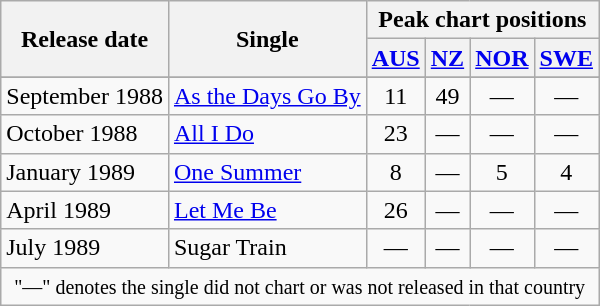<table class="wikitable">
<tr>
<th rowspan="2">Release date</th>
<th rowspan="2">Single</th>
<th colspan="4">Peak chart positions</th>
</tr>
<tr>
<th><a href='#'>AUS</a><small><br></small></th>
<th><a href='#'>NZ</a><small><br></small></th>
<th><a href='#'>NOR</a><small><br></small></th>
<th><a href='#'>SWE</a><small><br></small></th>
</tr>
<tr>
</tr>
<tr>
<td>September 1988</td>
<td><a href='#'>As the Days Go By</a></td>
<td align="center">11</td>
<td align="center">49</td>
<td align="center">—</td>
<td align="center">—</td>
</tr>
<tr>
<td>October 1988</td>
<td><a href='#'>All I Do</a></td>
<td align="center">23</td>
<td align="center">—</td>
<td align="center">—</td>
<td align="center">—</td>
</tr>
<tr>
<td>January 1989</td>
<td><a href='#'>One Summer</a></td>
<td align="center">8</td>
<td align="center">—</td>
<td align="center">5</td>
<td align="center">4</td>
</tr>
<tr>
<td>April 1989</td>
<td><a href='#'>Let Me Be</a></td>
<td align="center">26</td>
<td align="center">—</td>
<td align="center">—</td>
<td align="center">—</td>
</tr>
<tr>
<td>July 1989</td>
<td>Sugar Train</td>
<td align="center">—</td>
<td align="center">—</td>
<td align="center">—</td>
<td align="center">—</td>
</tr>
<tr>
<td align="center" colspan="6"><small>"—" denotes the single did not chart or was not released in that country</small></td>
</tr>
</table>
